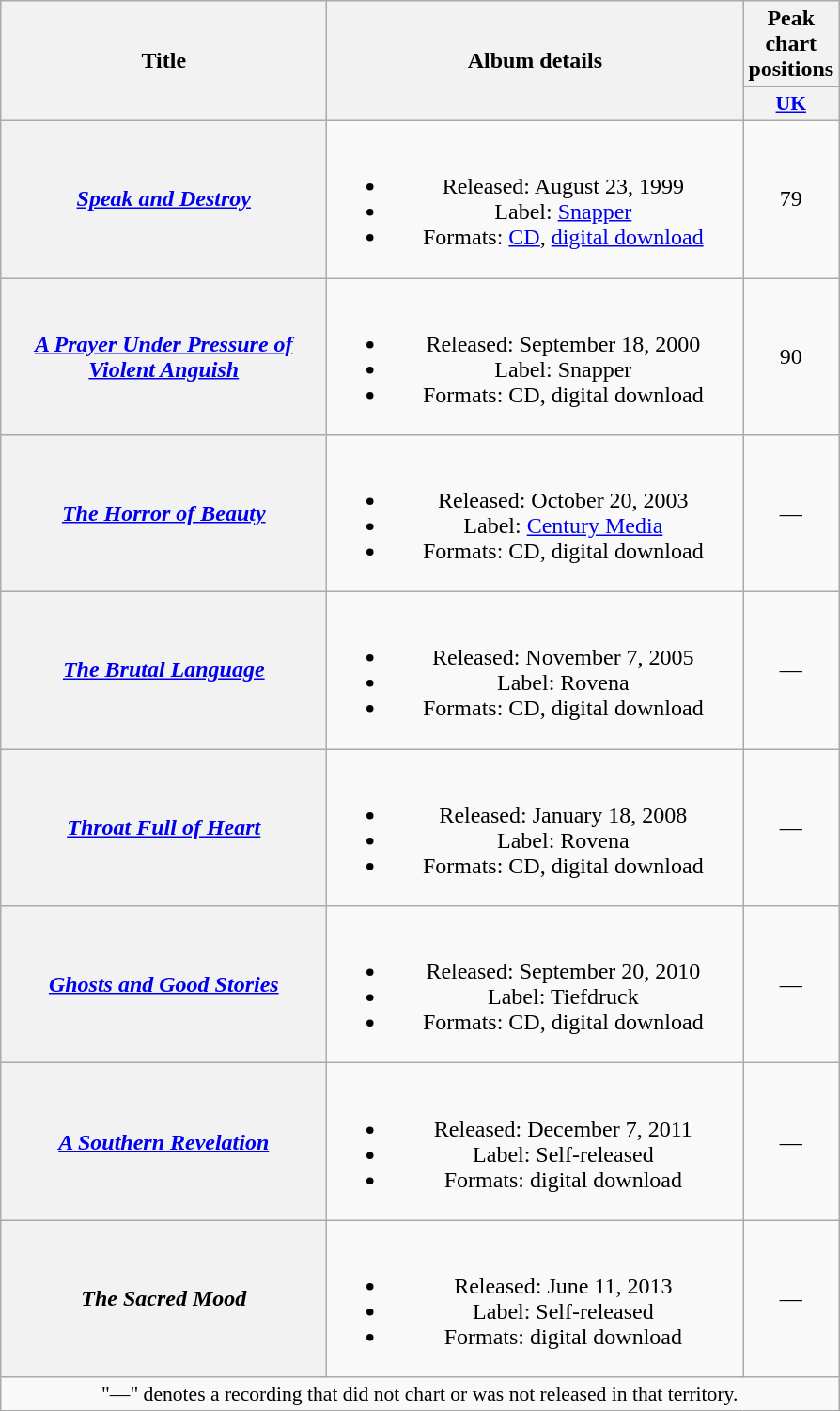<table class="wikitable plainrowheaders" style="text-align:center;">
<tr>
<th rowspan="2" scope="col" style="width:14em;">Title</th>
<th rowspan="2" scope="col" style="width:18em;">Album details</th>
<th>Peak chart positions</th>
</tr>
<tr>
<th scope="col" style="width:3em;font-size:90%;"><a href='#'>UK</a></th>
</tr>
<tr>
<th scope="row"><em><a href='#'>Speak and Destroy</a></em></th>
<td><br><ul><li>Released: August 23, 1999</li><li>Label: <a href='#'>Snapper</a></li><li>Formats: <a href='#'>CD</a>, <a href='#'>digital download</a></li></ul></td>
<td>79</td>
</tr>
<tr>
<th scope="row"><em><a href='#'>A Prayer Under Pressure of Violent Anguish</a></em></th>
<td><br><ul><li>Released: September 18, 2000</li><li>Label: Snapper</li><li>Formats: CD, digital download</li></ul></td>
<td>90</td>
</tr>
<tr>
<th scope="row"><em><a href='#'>The Horror of Beauty</a></em></th>
<td><br><ul><li>Released: October 20, 2003</li><li>Label: <a href='#'>Century Media</a></li><li>Formats: CD, digital download</li></ul></td>
<td>—</td>
</tr>
<tr>
<th scope="row"><em><a href='#'>The Brutal Language</a></em></th>
<td><br><ul><li>Released: November 7, 2005</li><li>Label: Rovena</li><li>Formats: CD, digital download</li></ul></td>
<td>—</td>
</tr>
<tr>
<th scope="row"><em><a href='#'>Throat Full of Heart</a></em></th>
<td><br><ul><li>Released: January 18, 2008</li><li>Label: Rovena</li><li>Formats: CD, digital download</li></ul></td>
<td>—</td>
</tr>
<tr>
<th scope="row"><em><a href='#'>Ghosts and Good Stories</a></em></th>
<td><br><ul><li>Released: September 20, 2010</li><li>Label: Tiefdruck</li><li>Formats: CD, digital download</li></ul></td>
<td>—</td>
</tr>
<tr>
<th scope="row"><em><a href='#'>A Southern Revelation</a></em></th>
<td><br><ul><li>Released: December 7, 2011</li><li>Label: Self-released</li><li>Formats: digital download</li></ul></td>
<td>—</td>
</tr>
<tr>
<th scope="row"><em>The Sacred Mood</em></th>
<td><br><ul><li>Released: June 11, 2013</li><li>Label: Self-released</li><li>Formats: digital download</li></ul></td>
<td>—</td>
</tr>
<tr>
<td colspan="4" style="font-size:90%">"—" denotes a recording that did not chart or was not released in that territory.</td>
</tr>
</table>
